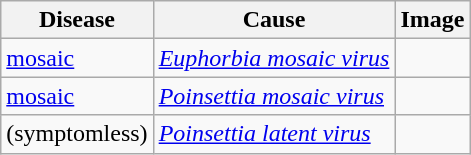<table class="wikitable collapsible sortable">
<tr>
<th>Disease</th>
<th>Cause</th>
<th>Image</th>
</tr>
<tr>
<td><a href='#'>mosaic</a></td>
<td><em><a href='#'>Euphorbia mosaic virus</a></em></td>
<td></td>
</tr>
<tr>
<td><a href='#'>mosaic</a></td>
<td><em><a href='#'>Poinsettia mosaic virus</a></em></td>
<td></td>
</tr>
<tr>
<td>(symptomless)</td>
<td><em><a href='#'>Poinsettia latent virus</a></em></td>
<td></td>
</tr>
</table>
